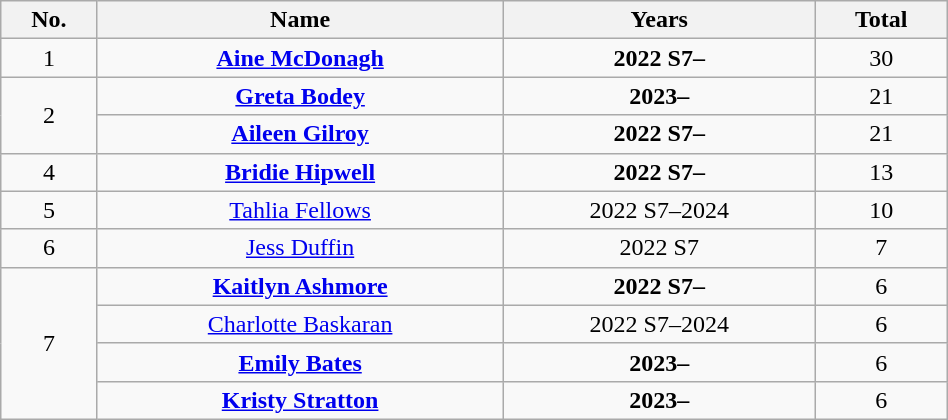<table class="wikitable" style=text-align:center;width:50%>
<tr>
<th>No.</th>
<th>Name</th>
<th>Years</th>
<th>Total</th>
</tr>
<tr>
<td>1</td>
<td><strong><a href='#'>Aine McDonagh</a></strong></td>
<td><strong>2022 S7–</strong></td>
<td>30</td>
</tr>
<tr>
<td rowspan=2>2</td>
<td><strong><a href='#'>Greta Bodey</a></strong></td>
<td><strong>2023–</strong></td>
<td>21</td>
</tr>
<tr>
<td><strong><a href='#'>Aileen Gilroy</a></strong></td>
<td><strong>2022 S7–</strong></td>
<td>21</td>
</tr>
<tr>
<td>4</td>
<td><strong><a href='#'>Bridie Hipwell</a></strong></td>
<td><strong>2022 S7–</strong></td>
<td>13</td>
</tr>
<tr>
<td>5</td>
<td><a href='#'>Tahlia Fellows</a></td>
<td>2022 S7–2024</td>
<td>10</td>
</tr>
<tr>
<td>6</td>
<td><a href='#'>Jess Duffin</a></td>
<td>2022 S7</td>
<td>7</td>
</tr>
<tr>
<td rowspan=4>7</td>
<td><strong><a href='#'>Kaitlyn Ashmore</a></strong></td>
<td><strong>2022 S7–</strong></td>
<td>6</td>
</tr>
<tr>
<td><a href='#'>Charlotte Baskaran</a></td>
<td>2022 S7–2024</td>
<td>6</td>
</tr>
<tr>
<td><strong><a href='#'>Emily Bates</a></strong></td>
<td><strong>2023–</strong></td>
<td>6</td>
</tr>
<tr>
<td><strong><a href='#'>Kristy Stratton</a></strong></td>
<td><strong>2023–</strong></td>
<td>6</td>
</tr>
</table>
